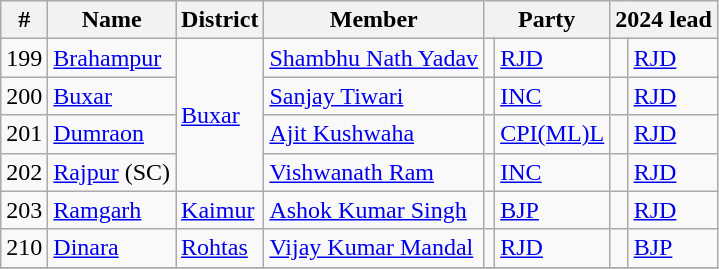<table class="wikitable">
<tr>
<th>#</th>
<th>Name</th>
<th>District</th>
<th>Member</th>
<th colspan="2">Party</th>
<th colspan="2">2024 lead</th>
</tr>
<tr>
<td>199</td>
<td><a href='#'>Brahampur</a></td>
<td rowspan="4"><a href='#'>Buxar</a></td>
<td><a href='#'>Shambhu Nath Yadav</a></td>
<td style=background-color:></td>
<td><a href='#'>RJD</a></td>
<td style=background-color:></td>
<td><a href='#'>RJD</a></td>
</tr>
<tr>
<td>200</td>
<td><a href='#'>Buxar</a></td>
<td><a href='#'>Sanjay Tiwari</a></td>
<td style=background-color:></td>
<td><a href='#'>INC</a></td>
<td style=background-color:></td>
<td><a href='#'>RJD</a></td>
</tr>
<tr>
<td>201</td>
<td><a href='#'>Dumraon</a></td>
<td><a href='#'>Ajit Kushwaha</a></td>
<td style=background-color:></td>
<td><a href='#'>CPI(ML)L</a></td>
<td style=background-color:></td>
<td><a href='#'>RJD</a></td>
</tr>
<tr>
<td>202</td>
<td><a href='#'>Rajpur</a> (SC)</td>
<td><a href='#'>Vishwanath Ram</a></td>
<td style=background-color:></td>
<td><a href='#'>INC</a></td>
<td style=background-color:></td>
<td><a href='#'>RJD</a></td>
</tr>
<tr>
<td>203</td>
<td><a href='#'>Ramgarh</a></td>
<td><a href='#'>Kaimur</a></td>
<td><a href='#'>Ashok Kumar Singh</a></td>
<td style=background-color:></td>
<td><a href='#'>BJP</a></td>
<td style=background-color:></td>
<td><a href='#'>RJD</a></td>
</tr>
<tr>
<td>210</td>
<td><a href='#'>Dinara</a></td>
<td><a href='#'>Rohtas</a></td>
<td><a href='#'>Vijay Kumar Mandal</a></td>
<td style=background-color:></td>
<td><a href='#'>RJD</a></td>
<td style=background-color:></td>
<td><a href='#'>BJP</a></td>
</tr>
<tr>
</tr>
</table>
